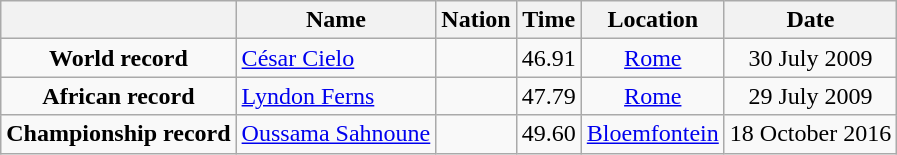<table class=wikitable style=text-align:center>
<tr>
<th></th>
<th>Name</th>
<th>Nation</th>
<th>Time</th>
<th>Location</th>
<th>Date</th>
</tr>
<tr>
<td><strong>World record</strong></td>
<td align=left><a href='#'>César Cielo</a></td>
<td align=left></td>
<td align=left>46.91</td>
<td><a href='#'>Rome</a></td>
<td>30 July 2009</td>
</tr>
<tr>
<td><strong>African record</strong></td>
<td align=left><a href='#'>Lyndon Ferns</a></td>
<td align=left></td>
<td align=left>47.79</td>
<td><a href='#'>Rome</a></td>
<td>29 July 2009</td>
</tr>
<tr>
<td><strong>Championship record</strong></td>
<td align=left><a href='#'>Oussama Sahnoune</a></td>
<td align=left></td>
<td align=left>49.60</td>
<td><a href='#'>Bloemfontein</a></td>
<td>18 October 2016</td>
</tr>
</table>
